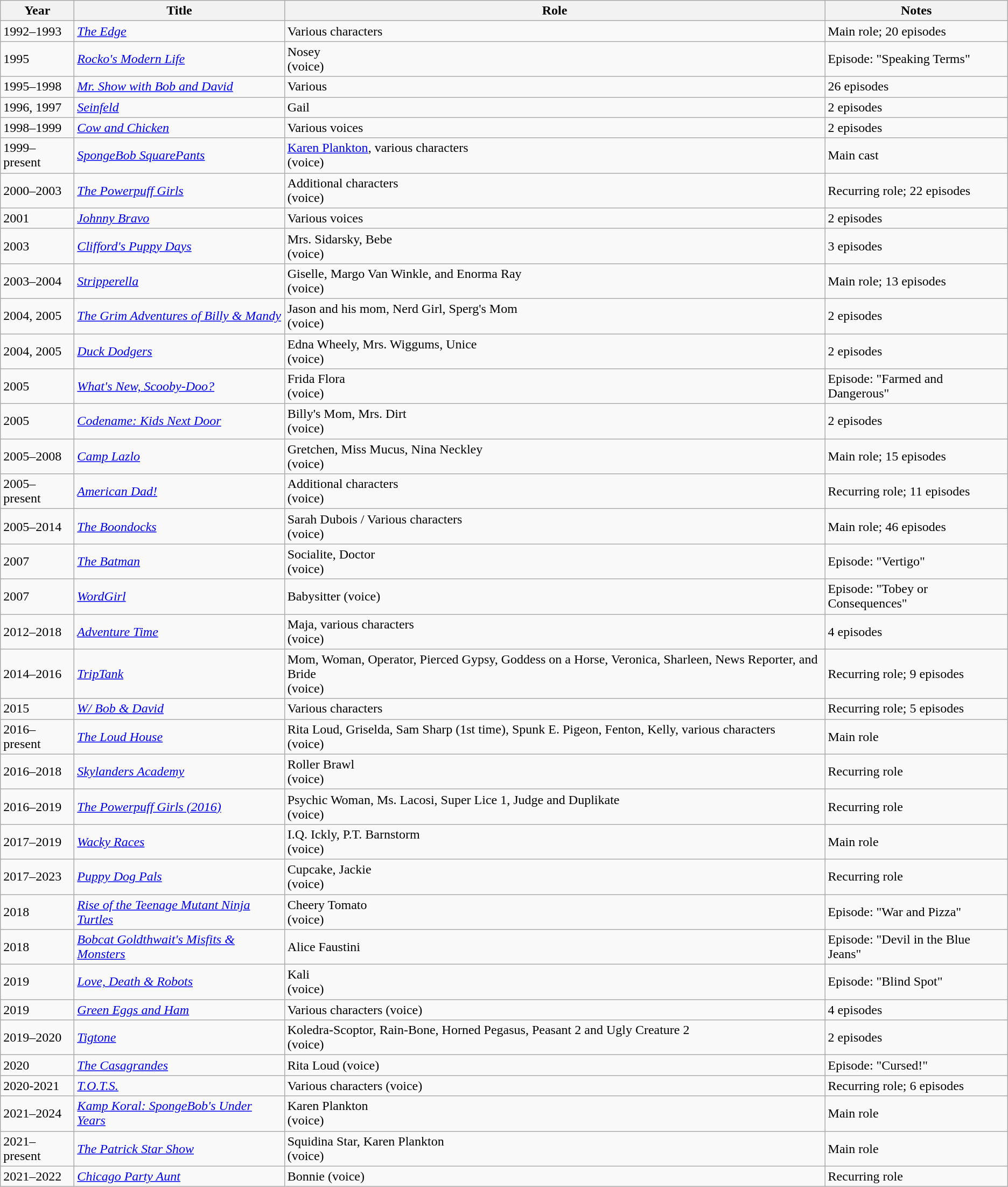<table class="wikitable sortable">
<tr>
<th>Year</th>
<th>Title</th>
<th>Role</th>
<th class="unsortable">Notes</th>
</tr>
<tr>
<td>1992–1993</td>
<td><em><a href='#'>The Edge</a></em></td>
<td>Various characters</td>
<td>Main role; 20 episodes</td>
</tr>
<tr>
<td>1995</td>
<td><em><a href='#'>Rocko's Modern Life</a></em></td>
<td>Nosey <br>(voice)</td>
<td>Episode: "Speaking Terms"</td>
</tr>
<tr>
<td>1995–1998</td>
<td><em><a href='#'>Mr. Show with Bob and David</a></em></td>
<td>Various</td>
<td>26 episodes</td>
</tr>
<tr>
<td>1996, 1997</td>
<td><em><a href='#'>Seinfeld</a></em></td>
<td>Gail</td>
<td>2 episodes</td>
</tr>
<tr>
<td>1998–1999</td>
<td><em><a href='#'>Cow and Chicken</a></em></td>
<td>Various voices</td>
<td>2 episodes</td>
</tr>
<tr>
<td>1999–present</td>
<td><em><a href='#'>SpongeBob SquarePants</a></em></td>
<td><a href='#'>Karen Plankton</a>, various characters <br>(voice)</td>
<td>Main cast</td>
</tr>
<tr>
<td>2000–2003</td>
<td><em><a href='#'>The Powerpuff Girls</a></em></td>
<td>Additional characters <br>(voice)</td>
<td>Recurring role; 22 episodes</td>
</tr>
<tr>
<td>2001</td>
<td><em><a href='#'>Johnny Bravo</a></em></td>
<td>Various voices</td>
<td>2 episodes</td>
</tr>
<tr>
<td>2003</td>
<td><em><a href='#'>Clifford's Puppy Days</a></em></td>
<td>Mrs. Sidarsky, Bebe <br>(voice)</td>
<td>3 episodes</td>
</tr>
<tr>
<td>2003–2004</td>
<td><em><a href='#'>Stripperella</a></em></td>
<td>Giselle, Margo Van Winkle, and Enorma Ray <br>(voice)</td>
<td>Main role; 13 episodes</td>
</tr>
<tr>
<td>2004, 2005</td>
<td><em><a href='#'>The Grim Adventures of Billy & Mandy</a></em></td>
<td>Jason and his mom, Nerd Girl, Sperg's Mom <br>(voice)</td>
<td>2 episodes</td>
</tr>
<tr>
<td>2004, 2005</td>
<td><em><a href='#'>Duck Dodgers</a></em></td>
<td>Edna Wheely, Mrs. Wiggums, Unice <br>(voice)</td>
<td>2 episodes</td>
</tr>
<tr>
<td>2005</td>
<td><em><a href='#'>What's New, Scooby-Doo?</a></em></td>
<td>Frida Flora <br>(voice)</td>
<td>Episode: "Farmed and Dangerous"</td>
</tr>
<tr>
<td>2005</td>
<td><em><a href='#'>Codename: Kids Next Door</a></em></td>
<td>Billy's Mom, Mrs. Dirt <br>(voice)</td>
<td>2 episodes</td>
</tr>
<tr>
<td>2005–2008</td>
<td><em><a href='#'>Camp Lazlo</a></em></td>
<td>Gretchen, Miss Mucus, Nina Neckley <br>(voice)</td>
<td>Main role; 15 episodes</td>
</tr>
<tr>
<td>2005–present</td>
<td><em><a href='#'>American Dad!</a></em></td>
<td>Additional characters <br>(voice)</td>
<td>Recurring role; 11 episodes</td>
</tr>
<tr>
<td>2005–2014</td>
<td><em><a href='#'>The Boondocks</a></em></td>
<td>Sarah Dubois / Various characters <br>(voice)</td>
<td>Main role; 46 episodes</td>
</tr>
<tr>
<td>2007</td>
<td><em><a href='#'>The Batman</a></em></td>
<td>Socialite, Doctor <br>(voice)</td>
<td>Episode: "Vertigo"</td>
</tr>
<tr>
<td>2007</td>
<td><em><a href='#'>WordGirl</a></em></td>
<td>Babysitter (voice)</td>
<td>Episode: "Tobey or Consequences"</td>
</tr>
<tr>
<td>2012–2018</td>
<td><em><a href='#'>Adventure Time</a></em></td>
<td>Maja, various characters <br>(voice)</td>
<td>4 episodes</td>
</tr>
<tr>
<td>2014–2016</td>
<td><em><a href='#'>TripTank</a></em></td>
<td>Mom, Woman, Operator, Pierced Gypsy, Goddess on a Horse, Veronica, Sharleen, News Reporter, and Bride <br>(voice)</td>
<td>Recurring role; 9 episodes</td>
</tr>
<tr>
<td>2015</td>
<td><em><a href='#'>W/ Bob & David</a></em></td>
<td>Various characters</td>
<td>Recurring role; 5 episodes</td>
</tr>
<tr>
<td>2016–present</td>
<td><em><a href='#'>The Loud House</a></em></td>
<td>Rita Loud, Griselda, Sam Sharp (1st time), Spunk E. Pigeon, Fenton, Kelly, various characters <br>(voice)</td>
<td>Main role</td>
</tr>
<tr>
<td>2016–2018</td>
<td><em><a href='#'>Skylanders Academy</a></em></td>
<td>Roller Brawl <br>(voice)</td>
<td>Recurring role</td>
</tr>
<tr>
<td>2016–2019</td>
<td><em><a href='#'>The Powerpuff Girls (2016)</a></em></td>
<td>Psychic Woman, Ms. Lacosi, Super Lice 1, Judge and Duplikate <br>(voice)</td>
<td>Recurring role</td>
</tr>
<tr>
<td>2017–2019</td>
<td><em><a href='#'>Wacky Races</a></em></td>
<td>I.Q. Ickly, P.T. Barnstorm <br>(voice)</td>
<td>Main role</td>
</tr>
<tr>
<td>2017–2023</td>
<td><em><a href='#'>Puppy Dog Pals</a></em></td>
<td>Cupcake, Jackie <br>(voice)</td>
<td>Recurring role</td>
</tr>
<tr>
<td>2018</td>
<td><em><a href='#'>Rise of the Teenage Mutant Ninja Turtles</a></em></td>
<td>Cheery Tomato <br>(voice)</td>
<td>Episode: "War and Pizza"</td>
</tr>
<tr>
<td>2018</td>
<td><em><a href='#'>Bobcat Goldthwait's Misfits & Monsters</a></em></td>
<td>Alice Faustini</td>
<td>Episode: "Devil in the Blue Jeans"</td>
</tr>
<tr>
<td>2019</td>
<td><em><a href='#'>Love, Death & Robots</a></em></td>
<td>Kali <br>(voice)</td>
<td>Episode: "Blind Spot"</td>
</tr>
<tr>
<td>2019</td>
<td><em><a href='#'>Green Eggs and Ham</a></em></td>
<td>Various characters (voice)</td>
<td>4 episodes</td>
</tr>
<tr>
<td>2019–2020</td>
<td><em><a href='#'>Tigtone</a></em></td>
<td>Koledra-Scoptor, Rain-Bone, Horned Pegasus, Peasant 2 and Ugly Creature 2 <br>(voice)</td>
<td>2 episodes</td>
</tr>
<tr>
<td>2020</td>
<td><em><a href='#'>The Casagrandes</a></em></td>
<td>Rita Loud (voice)</td>
<td>Episode: "Cursed!"</td>
</tr>
<tr>
<td>2020-2021</td>
<td><em><a href='#'>T.O.T.S.</a></em></td>
<td>Various characters (voice)</td>
<td>Recurring role; 6 episodes</td>
</tr>
<tr>
<td>2021–2024</td>
<td><em><a href='#'>Kamp Koral: SpongeBob's Under Years</a></em></td>
<td>Karen Plankton <br>(voice)</td>
<td>Main role</td>
</tr>
<tr>
<td>2021–present</td>
<td><em><a href='#'>The Patrick Star Show</a></em></td>
<td>Squidina Star, Karen Plankton <br>(voice)</td>
<td>Main role</td>
</tr>
<tr>
<td>2021–2022</td>
<td><em><a href='#'>Chicago Party Aunt</a></em></td>
<td>Bonnie (voice)</td>
<td>Recurring role</td>
</tr>
</table>
